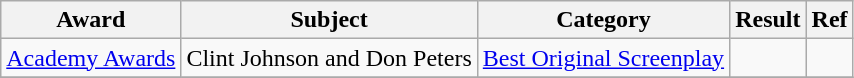<table class="wikitable">
<tr>
<th>Award</th>
<th>Subject</th>
<th>Category</th>
<th>Result</th>
<th>Ref</th>
</tr>
<tr>
<td><a href='#'>Academy Awards</a></td>
<td>Clint Johnson and Don Peters</td>
<td><a href='#'>Best Original Screenplay</a></td>
<td></td>
<td></td>
</tr>
<tr>
</tr>
</table>
